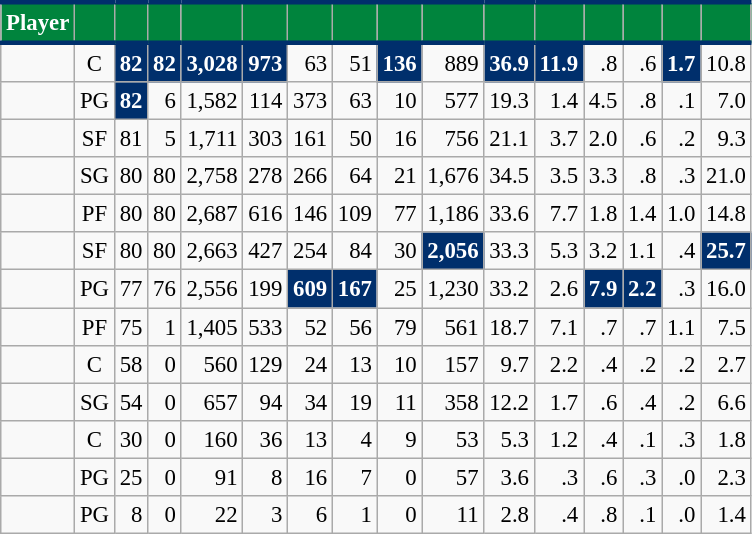<table class="wikitable sortable" style="font-size: 95%; text-align:right;">
<tr>
<th style="background:#00843D; color:#FFFFFF; border-top:#002F6C 3px solid; border-bottom:#002F6C 3px solid;">Player</th>
<th style="background:#00843D; color:#FFFFFF; border-top:#002F6C 3px solid; border-bottom:#002F6C 3px solid;"></th>
<th style="background:#00843D; color:#FFFFFF; border-top:#002F6C 3px solid; border-bottom:#002F6C 3px solid;"></th>
<th style="background:#00843D; color:#FFFFFF; border-top:#002F6C 3px solid; border-bottom:#002F6C 3px solid;"></th>
<th style="background:#00843D; color:#FFFFFF; border-top:#002F6C 3px solid; border-bottom:#002F6C 3px solid;"></th>
<th style="background:#00843D; color:#FFFFFF; border-top:#002F6C 3px solid; border-bottom:#002F6C 3px solid;"></th>
<th style="background:#00843D; color:#FFFFFF; border-top:#002F6C 3px solid; border-bottom:#002F6C 3px solid;"></th>
<th style="background:#00843D; color:#FFFFFF; border-top:#002F6C 3px solid; border-bottom:#002F6C 3px solid;"></th>
<th style="background:#00843D; color:#FFFFFF; border-top:#002F6C 3px solid; border-bottom:#002F6C 3px solid;"></th>
<th style="background:#00843D; color:#FFFFFF; border-top:#002F6C 3px solid; border-bottom:#002F6C 3px solid;"></th>
<th style="background:#00843D; color:#FFFFFF; border-top:#002F6C 3px solid; border-bottom:#002F6C 3px solid;"></th>
<th style="background:#00843D; color:#FFFFFF; border-top:#002F6C 3px solid; border-bottom:#002F6C 3px solid;"></th>
<th style="background:#00843D; color:#FFFFFF; border-top:#002F6C 3px solid; border-bottom:#002F6C 3px solid;"></th>
<th style="background:#00843D; color:#FFFFFF; border-top:#002F6C 3px solid; border-bottom:#002F6C 3px solid;"></th>
<th style="background:#00843D; color:#FFFFFF; border-top:#002F6C 3px solid; border-bottom:#002F6C 3px solid;"></th>
<th style="background:#00843D; color:#FFFFFF; border-top:#002F6C 3px solid; border-bottom:#002F6C 3px solid;"></th>
</tr>
<tr>
<td style="text-align:left;"></td>
<td style="text-align:center;">C</td>
<td style="background:#002F6C; color:#FFFFFF;"><strong>82</strong></td>
<td style="background:#002F6C; color:#FFFFFF;"><strong>82</strong></td>
<td style="background:#002F6C; color:#FFFFFF;"><strong>3,028</strong></td>
<td style="background:#002F6C; color:#FFFFFF;"><strong>973</strong></td>
<td>63</td>
<td>51</td>
<td style="background:#002F6C; color:#FFFFFF;"><strong>136</strong></td>
<td>889</td>
<td style="background:#002F6C; color:#FFFFFF;"><strong>36.9</strong></td>
<td style="background:#002F6C; color:#FFFFFF;"><strong>11.9</strong></td>
<td>.8</td>
<td>.6</td>
<td style="background:#002F6C; color:#FFFFFF;"><strong>1.7</strong></td>
<td>10.8</td>
</tr>
<tr>
<td style="text-align:left;"></td>
<td style="text-align:center;">PG</td>
<td style="background:#002F6C; color:#FFFFFF;"><strong>82</strong></td>
<td>6</td>
<td>1,582</td>
<td>114</td>
<td>373</td>
<td>63</td>
<td>10</td>
<td>577</td>
<td>19.3</td>
<td>1.4</td>
<td>4.5</td>
<td>.8</td>
<td>.1</td>
<td>7.0</td>
</tr>
<tr>
<td style="text-align:left;"></td>
<td style="text-align:center;">SF</td>
<td>81</td>
<td>5</td>
<td>1,711</td>
<td>303</td>
<td>161</td>
<td>50</td>
<td>16</td>
<td>756</td>
<td>21.1</td>
<td>3.7</td>
<td>2.0</td>
<td>.6</td>
<td>.2</td>
<td>9.3</td>
</tr>
<tr>
<td style="text-align:left;"></td>
<td style="text-align:center;">SG</td>
<td>80</td>
<td>80</td>
<td>2,758</td>
<td>278</td>
<td>266</td>
<td>64</td>
<td>21</td>
<td>1,676</td>
<td>34.5</td>
<td>3.5</td>
<td>3.3</td>
<td>.8</td>
<td>.3</td>
<td>21.0</td>
</tr>
<tr>
<td style="text-align:left;"></td>
<td style="text-align:center;">PF</td>
<td>80</td>
<td>80</td>
<td>2,687</td>
<td>616</td>
<td>146</td>
<td>109</td>
<td>77</td>
<td>1,186</td>
<td>33.6</td>
<td>7.7</td>
<td>1.8</td>
<td>1.4</td>
<td>1.0</td>
<td>14.8</td>
</tr>
<tr>
<td style="text-align:left;"></td>
<td style="text-align:center;">SF</td>
<td>80</td>
<td>80</td>
<td>2,663</td>
<td>427</td>
<td>254</td>
<td>84</td>
<td>30</td>
<td style="background:#002F6C; color:#FFFFFF;"><strong>2,056</strong></td>
<td>33.3</td>
<td>5.3</td>
<td>3.2</td>
<td>1.1</td>
<td>.4</td>
<td style="background:#002F6C; color:#FFFFFF;"><strong>25.7</strong></td>
</tr>
<tr>
<td style="text-align:left;"></td>
<td style="text-align:center;">PG</td>
<td>77</td>
<td>76</td>
<td>2,556</td>
<td>199</td>
<td style="background:#002F6C; color:#FFFFFF;"><strong>609</strong></td>
<td style="background:#002F6C; color:#FFFFFF;"><strong>167</strong></td>
<td>25</td>
<td>1,230</td>
<td>33.2</td>
<td>2.6</td>
<td style="background:#002F6C; color:#FFFFFF;"><strong>7.9</strong></td>
<td style="background:#002F6C; color:#FFFFFF;"><strong>2.2</strong></td>
<td>.3</td>
<td>16.0</td>
</tr>
<tr>
<td style="text-align:left;"></td>
<td style="text-align:center;">PF</td>
<td>75</td>
<td>1</td>
<td>1,405</td>
<td>533</td>
<td>52</td>
<td>56</td>
<td>79</td>
<td>561</td>
<td>18.7</td>
<td>7.1</td>
<td>.7</td>
<td>.7</td>
<td>1.1</td>
<td>7.5</td>
</tr>
<tr>
<td style="text-align:left;"></td>
<td style="text-align:center;">C</td>
<td>58</td>
<td>0</td>
<td>560</td>
<td>129</td>
<td>24</td>
<td>13</td>
<td>10</td>
<td>157</td>
<td>9.7</td>
<td>2.2</td>
<td>.4</td>
<td>.2</td>
<td>.2</td>
<td>2.7</td>
</tr>
<tr>
<td style="text-align:left;"></td>
<td style="text-align:center;">SG</td>
<td>54</td>
<td>0</td>
<td>657</td>
<td>94</td>
<td>34</td>
<td>19</td>
<td>11</td>
<td>358</td>
<td>12.2</td>
<td>1.7</td>
<td>.6</td>
<td>.4</td>
<td>.2</td>
<td>6.6</td>
</tr>
<tr>
<td style="text-align:left;"></td>
<td style="text-align:center;">C</td>
<td>30</td>
<td>0</td>
<td>160</td>
<td>36</td>
<td>13</td>
<td>4</td>
<td>9</td>
<td>53</td>
<td>5.3</td>
<td>1.2</td>
<td>.4</td>
<td>.1</td>
<td>.3</td>
<td>1.8</td>
</tr>
<tr>
<td style="text-align:left;"></td>
<td style="text-align:center;">PG</td>
<td>25</td>
<td>0</td>
<td>91</td>
<td>8</td>
<td>16</td>
<td>7</td>
<td>0</td>
<td>57</td>
<td>3.6</td>
<td>.3</td>
<td>.6</td>
<td>.3</td>
<td>.0</td>
<td>2.3</td>
</tr>
<tr>
<td style="text-align:left;"></td>
<td style="text-align:center;">PG</td>
<td>8</td>
<td>0</td>
<td>22</td>
<td>3</td>
<td>6</td>
<td>1</td>
<td>0</td>
<td>11</td>
<td>2.8</td>
<td>.4</td>
<td>.8</td>
<td>.1</td>
<td>.0</td>
<td>1.4</td>
</tr>
</table>
